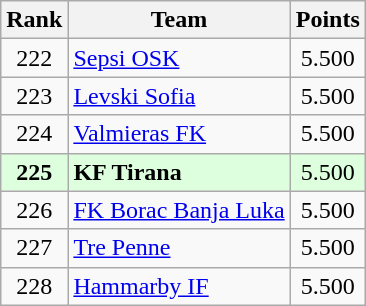<table class="wikitable" style="text-align: center;">
<tr>
<th>Rank</th>
<th>Team</th>
<th>Points</th>
</tr>
<tr>
<td>222</td>
<td align=left> <a href='#'>Sepsi OSK</a></td>
<td>5.500</td>
</tr>
<tr>
<td>223</td>
<td align=left> <a href='#'>Levski Sofia</a></td>
<td>5.500</td>
</tr>
<tr>
<td>224</td>
<td align=left> <a href='#'>Valmieras FK</a></td>
<td>5.500</td>
</tr>
<tr style="background:#dfd;">
<td><strong>225</strong></td>
<td align=left> <strong>KF Tirana</strong></td>
<td>5.500</td>
</tr>
<tr>
<td>226</td>
<td align=left> <a href='#'>FK Borac Banja Luka</a></td>
<td>5.500</td>
</tr>
<tr>
<td>227</td>
<td align=left> <a href='#'>Tre Penne</a></td>
<td>5.500</td>
</tr>
<tr>
<td>228</td>
<td align=left> <a href='#'>Hammarby IF</a></td>
<td>5.500</td>
</tr>
</table>
